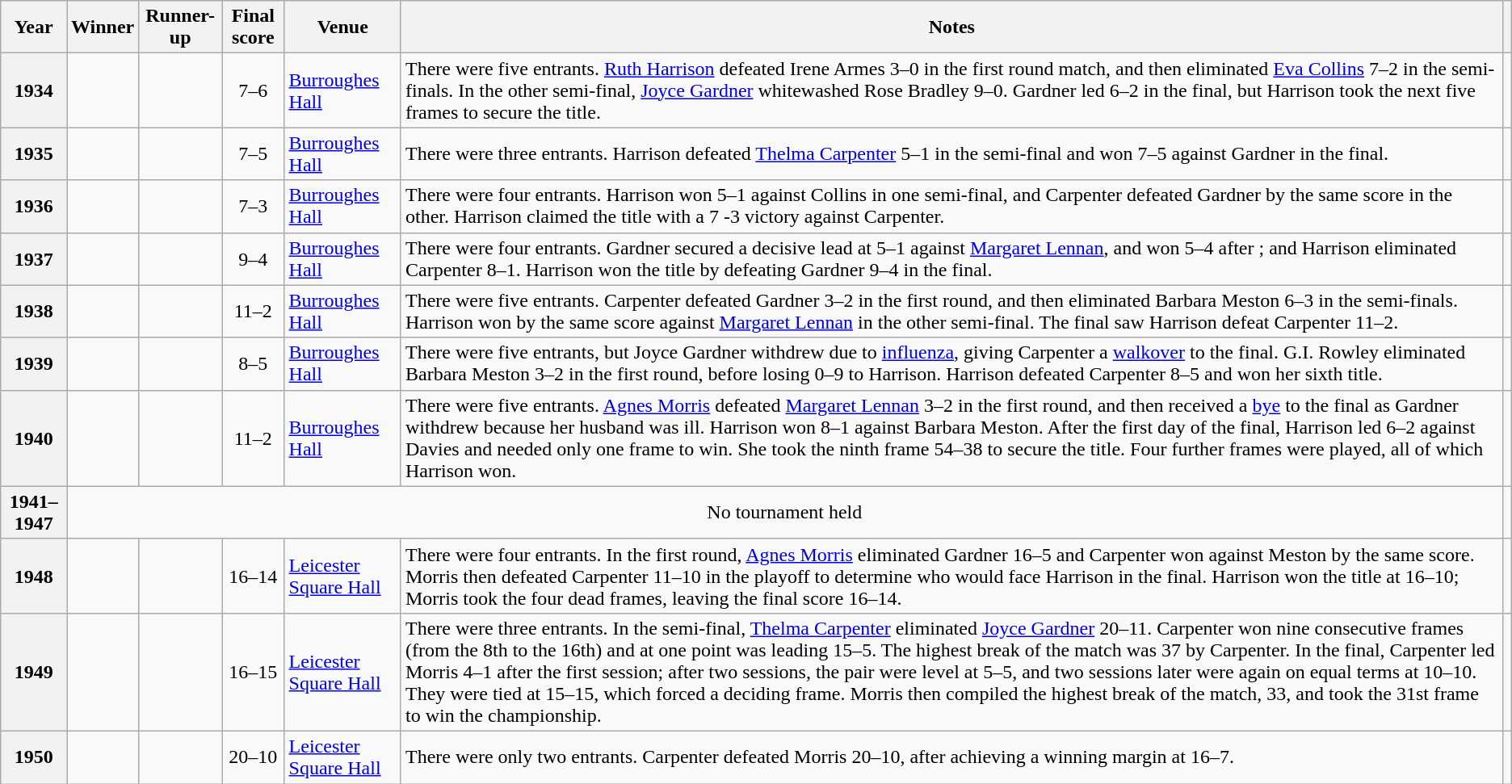<table class="wikitable sortable">
<tr>
<th scope=col>Year</th>
<th scope=col>Winner</th>
<th scope=col>Runner-up</th>
<th scope=col>Final score</th>
<th scope=col>Venue</th>
<th scope=col class="unsortable">Notes</th>
<th scope=col class="unsortable"></th>
</tr>
<tr>
<th scope=row>1934</th>
<td></td>
<td></td>
<td align = "center">7–6</td>
<td align="left"><a href='#'>Burroughes Hall</a></td>
<td>There were five entrants. <a href='#'>Ruth Harrison</a> defeated Irene Armes 3–0 in the first round match, and then eliminated <a href='#'>Eva Collins</a> 7–2 in the semi-finals. In the other semi-final, <a href='#'>Joyce Gardner</a> whitewashed Rose Bradley 9–0. Gardner led 6–2 in the final, but Harrison took the next five frames to secure the title.</td>
<td></td>
</tr>
<tr>
<th scope=row>1935</th>
<td></td>
<td></td>
<td align = "center">7–5</td>
<td align="left"><a href='#'>Burroughes Hall</a></td>
<td>There were three entrants. Harrison defeated <a href='#'>Thelma Carpenter</a> 5–1 in the semi-final and won 7–5 against Gardner in the final.</td>
<td></td>
</tr>
<tr>
<th scope=row>1936</th>
<td></td>
<td></td>
<td align = "center">7–3</td>
<td align="left"><a href='#'>Burroughes Hall</a></td>
<td>There were four entrants. Harrison won 5–1 against Collins in one semi-final, and Carpenter defeated Gardner by the same score in the other. Harrison claimed the title with a 7 -3 victory against Carpenter.</td>
<td></td>
</tr>
<tr>
<th scope=row>1937</th>
<td></td>
<td></td>
<td align = "center">9–4</td>
<td align="left"><a href='#'>Burroughes Hall</a></td>
<td>There were four entrants. Gardner secured a decisive lead at 5–1 against <a href='#'>Margaret Lennan</a>, and won 5–4 after ; and Harrison eliminated Carpenter 8–1. Harrison won the title by defeating Gardner 9–4 in the final.</td>
<td></td>
</tr>
<tr>
<th scope=row>1938</th>
<td></td>
<td></td>
<td align = "center">11–2</td>
<td align="left"><a href='#'>Burroughes Hall</a></td>
<td>There were five entrants. Carpenter defeated Gardner 3–2 in the first round, and then eliminated Barbara Meston 6–3 in the semi-finals. Harrison won by the same score against <a href='#'>Margaret Lennan</a> in the other semi-final. The final saw Harrison defeat Carpenter 11–2.</td>
<td><br></td>
</tr>
<tr>
<th scope=row>1939</th>
<td></td>
<td></td>
<td align = "center">8–5</td>
<td align="left"><a href='#'>Burroughes Hall</a></td>
<td>There were five entrants, but Joyce Gardner withdrew due to <a href='#'>influenza</a>, giving Carpenter a <a href='#'>walkover</a> to the final. G.I. Rowley eliminated Barbara Meston 3–2 in the first round, before losing 0–9 to Harrison. Harrison defeated Carpenter 8–5 and won her sixth title.</td>
<td></td>
</tr>
<tr>
<th scope=row>1940</th>
<td></td>
<td></td>
<td align = "center">11–2</td>
<td align="left"><a href='#'>Burroughes Hall</a></td>
<td>There were five entrants. <a href='#'>Agnes Morris</a> defeated <a href='#'>Margaret Lennan</a> 3–2 in the first round, and then received a <a href='#'>bye</a> to the final as Gardner withdrew because her husband was ill. Harrison won 8–1 against Barbara Meston. After the first day of the final, Harrison led 6–2 against Davies and needed only one frame to win. She took the ninth frame 54–38 to secure the title. Four further frames were played, all of which Harrison won.</td>
<td></td>
</tr>
<tr>
<th scope=row>1941–1947</th>
<td data-sort-value="ZZ" align = "center" colspan = "5">No tournament held</td>
<td></td>
</tr>
<tr>
<th scope=row>1948</th>
<td></td>
<td></td>
<td align = "center">16–14</td>
<td align="left"><a href='#'>Leicester Square Hall</a></td>
<td>There were four entrants. In the first round, <a href='#'>Agnes Morris</a> eliminated Gardner 16–5 and Carpenter won against Meston by the same score. Morris then defeated Carpenter 11–10 in the playoff to determine who would face Harrison in the final. Harrison won the title at 16–10; Morris took the four dead frames, leaving the final score 16–14.</td>
<td></td>
</tr>
<tr>
<th scope=row>1949</th>
<td></td>
<td></td>
<td align = "center">16–15</td>
<td align="left"><a href='#'>Leicester Square Hall</a></td>
<td>There were three entrants. In the semi-final, <a href='#'>Thelma Carpenter</a> eliminated <a href='#'>Joyce Gardner</a> 20–11. Carpenter won nine consecutive frames (from the 8th to the 16th) and at one point was leading 15–5. The highest break of the match was 37 by Carpenter. In the final, Carpenter led Morris 4–1 after the first session; after two sessions, the pair were level at 5–5, and two sessions later were again on equal terms at 10–10. They were tied at 15–15, which forced a deciding frame. Morris then compiled the highest break of the match, 33, and took the 31st frame to win the championship.</td>
<td></td>
</tr>
<tr>
<th scope=row>1950</th>
<td></td>
<td></td>
<td align = "center">20–10</td>
<td align="left"><a href='#'>Leicester Square Hall</a></td>
<td>There were only two entrants. Carpenter defeated Morris 20–10, after achieving a winning margin at 16–7.</td>
<td></td>
</tr>
</table>
